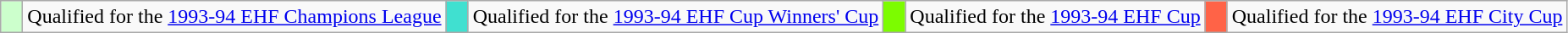<table class="wikitable" style="text-align: left;">
<tr>
<td width=10px bgcolor=#ccffcc></td>
<td>Qualified for the <a href='#'>1993-94 EHF Champions League</a></td>
<td width=10px  bgcolor="turquoise"></td>
<td>Qualified for the <a href='#'>1993-94 EHF Cup Winners' Cup</a></td>
<td width=10px  bgcolor="lawngreen"></td>
<td>Qualified for the <a href='#'>1993-94 EHF Cup</a></td>
<td width=10px  bgcolor="tomato"></td>
<td>Qualified for the <a href='#'>1993-94 EHF City Cup</a></td>
</tr>
</table>
